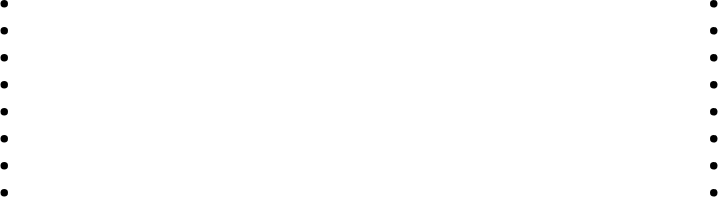<table width=75%>
<tr>
<td width=50%><br><ul><li></li><li></li><li> <em></em></li><li></li><li></li><li></li><li></li><li></li></ul></td>
<td width=50%><br><ul><li> <em></em></li><li></li><li></li><li></li><li></li><li></li><li></li><li></li></ul></td>
</tr>
</table>
